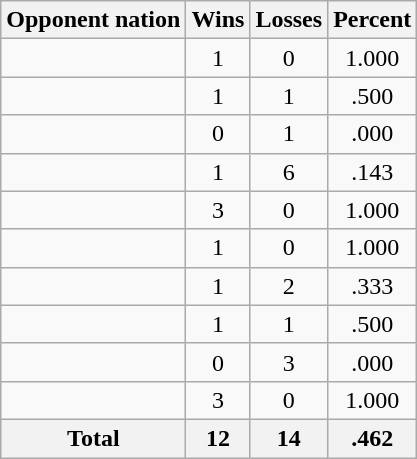<table class=wikitable>
<tr>
<th>Opponent nation</th>
<th>Wins</th>
<th>Losses</th>
<th>Percent</th>
</tr>
<tr align=center>
<td align=left></td>
<td>1</td>
<td>0</td>
<td>1.000</td>
</tr>
<tr align=center>
<td align=left></td>
<td>1</td>
<td>1</td>
<td>.500</td>
</tr>
<tr align=center>
<td align=left></td>
<td>0</td>
<td>1</td>
<td>.000</td>
</tr>
<tr align=center>
<td align=left></td>
<td>1</td>
<td>6</td>
<td>.143</td>
</tr>
<tr align=center>
<td align=left></td>
<td>3</td>
<td>0</td>
<td>1.000</td>
</tr>
<tr align=center>
<td align=left></td>
<td>1</td>
<td>0</td>
<td>1.000</td>
</tr>
<tr align=center>
<td align=left></td>
<td>1</td>
<td>2</td>
<td>.333</td>
</tr>
<tr align=center>
<td align=left></td>
<td>1</td>
<td>1</td>
<td>.500</td>
</tr>
<tr align=center>
<td align=left></td>
<td>0</td>
<td>3</td>
<td>.000</td>
</tr>
<tr align=center>
<td align=left></td>
<td>3</td>
<td>0</td>
<td>1.000</td>
</tr>
<tr>
<th>Total</th>
<th>12</th>
<th>14</th>
<th>.462</th>
</tr>
</table>
